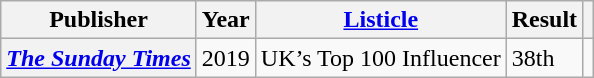<table class="wikitable plainrowheaders sortable">
<tr>
<th scope="col">Publisher</th>
<th scope="col">Year</th>
<th scope="col"><a href='#'>Listicle</a></th>
<th scope="col">Result</th>
<th class="unsortable" scope="col"></th>
</tr>
<tr>
<th scope="row"><em><a href='#'>The Sunday Times</a></em></th>
<td>2019</td>
<td>UK’s Top 100 Influencer</td>
<td>38th</td>
<td align="center"></td>
</tr>
</table>
